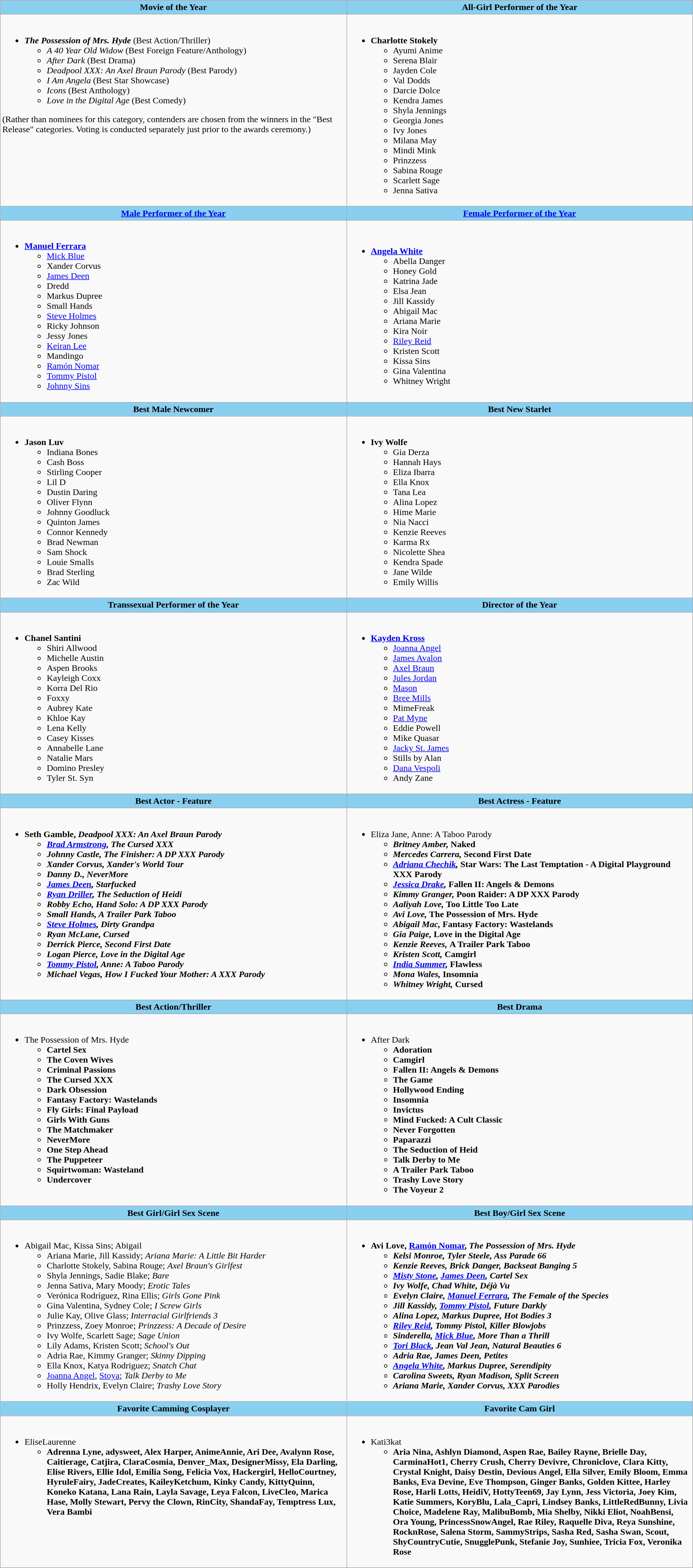<table class="wikitable">
<tr>
</tr>
<tr>
<th style="background:#89cff0">Movie of the Year</th>
<th style="background:#89cff0">All-Girl Performer of the Year</th>
</tr>
<tr>
<td valign="top" width="50%"><br><ul><li><strong><em>The Possession of Mrs. Hyde</em></strong> (Best Action/Thriller)<ul><li><em>A 40 Year Old Widow</em> (Best Foreign Feature/Anthology)</li><li><em>After Dark</em> (Best Drama)</li><li><em>Deadpool XXX: An Axel Braun Parody</em> (Best Parody)</li><li><em>I Am Angela</em> (Best Star Showcase)</li><li><em>Icons</em> (Best Anthology)</li><li><em>Love in the Digital Age</em> (Best Comedy)</li></ul></li></ul>(Rather than nominees for this category, contenders are chosen from the winners in the "Best Release" categories. Voting is conducted separately just prior to the awards ceremony.)</td>
<td valign="top" width="50%"><br><ul><li><strong>Charlotte Stokely</strong><ul><li>Ayumi Anime</li><li>Serena Blair</li><li>Jayden Cole</li><li>Val Dodds</li><li>Darcie Dolce</li><li>Kendra James</li><li>Shyla Jennings</li><li>Georgia Jones</li><li>Ivy Jones</li><li>Milana May</li><li>Mindi Mink</li><li>Prinzzess</li><li>Sabina Rouge</li><li>Scarlett Sage</li><li>Jenna Sativa</li></ul></li></ul></td>
</tr>
<tr>
<th style="background:#89cff0"><a href='#'>Male Performer of the Year</a></th>
<th style="background:#89cff0"><a href='#'>Female Performer of the Year</a></th>
</tr>
<tr>
<td valign="top" width="50%"><br><ul><li><strong><a href='#'>Manuel Ferrara </a></strong><ul><li><a href='#'>Mick Blue</a></li><li>Xander Corvus</li><li><a href='#'>James Deen</a></li><li>Dredd</li><li>Markus Dupree</li><li>Small Hands</li><li><a href='#'>Steve Holmes</a></li><li>Ricky Johnson</li><li>Jessy Jones</li><li><a href='#'>Keiran Lee</a></li><li>Mandingo</li><li><a href='#'>Ramón Nomar</a></li><li><a href='#'>Tommy Pistol</a></li><li><a href='#'>Johnny Sins</a></li></ul></li></ul></td>
<td><br><ul><li><strong><a href='#'>Angela White</a></strong><ul><li>Abella Danger</li><li>Honey Gold</li><li>Katrina Jade</li><li>Elsa Jean</li><li>Jill Kassidy</li><li>Abigail Mac</li><li>Ariana Marie</li><li>Kira Noir</li><li><a href='#'>Riley Reid</a></li><li>Kristen Scott</li><li>Kissa Sins</li><li>Gina Valentina</li><li>Whitney Wright</li></ul></li></ul></td>
</tr>
<tr>
<th style="background:#89cff0">Best Male Newcomer</th>
<th style="background:#89cff0">Best New Starlet</th>
</tr>
<tr>
<td valign="top" width="50%"><br><ul><li><strong>Jason Luv</strong><ul><li>Indiana Bones</li><li>Cash Boss</li><li>Stirling Cooper</li><li>Lil D</li><li>Dustin Daring</li><li>Oliver Flynn</li><li>Johnny Goodluck</li><li>Quinton James</li><li>Connor Kennedy</li><li>Brad Newman</li><li>Sam Shock</li><li>Louie Smalls</li><li>Brad Sterling</li><li>Zac Wild</li></ul></li></ul></td>
<td valign="top"><br><ul><li><strong>Ivy Wolfe</strong><ul><li>Gia Derza</li><li>Hannah Hays</li><li>Eliza Ibarra</li><li>Ella Knox</li><li>Tana Lea</li><li>Alina Lopez</li><li>Hime Marie</li><li>Nia Nacci</li><li>Kenzie Reeves</li><li>Karma Rx</li><li>Nicolette Shea</li><li>Kendra Spade</li><li>Jane Wilde</li><li>Emily Willis</li></ul></li></ul></td>
</tr>
<tr>
<th style="background:#89cff0">Transsexual Performer of the Year</th>
<th style="background:#89cff0">Director of the Year</th>
</tr>
<tr>
<td valign="top" width="50%"><br><ul><li><strong>Chanel Santini</strong><ul><li>Shiri Allwood</li><li>Michelle Austin</li><li>Aspen Brooks</li><li>Kayleigh Coxx</li><li>Korra Del Rio</li><li>Foxxy</li><li>Aubrey Kate</li><li>Khloe Kay</li><li>Lena Kelly</li><li>Casey Kisses</li><li>Annabelle Lane</li><li>Natalie Mars</li><li>Domino Presley</li><li>Tyler St. Syn</li></ul></li></ul></td>
<td><br><ul><li><strong><a href='#'>Kayden Kross</a></strong><ul><li><a href='#'>Joanna Angel</a></li><li><a href='#'>James Avalon</a></li><li><a href='#'>Axel Braun</a></li><li><a href='#'>Jules Jordan</a></li><li><a href='#'>Mason</a></li><li><a href='#'>Bree Mills</a></li><li>MimeFreak</li><li><a href='#'>Pat Myne</a></li><li>Eddie Powell</li><li>Mike Quasar</li><li><a href='#'>Jacky St. James</a></li><li>Stills by Alan</li><li><a href='#'>Dana Vespoli</a></li><li>Andy Zane</li></ul></li></ul></td>
</tr>
<tr>
<th style="background:#89cff0">Best Actor - Feature</th>
<th style="background:#89cff0">Best Actress - Feature</th>
</tr>
<tr>
<td valign="top"><br><ul><li><strong>Seth Gamble, <em>Deadpool XXX: An Axel Braun Parody<strong><em><ul><li><a href='#'>Brad Armstrong</a>, </em>The Cursed XXX<em></li><li>Johnny Castle, </em>The Finisher: A DP XXX Parody<em></li><li>Xander Corvus, </em>Xander's World Tour<em></li><li>Danny D., </em>NeverMore<em></li><li><a href='#'>James Deen</a>, </em>Starfucked<em></li><li><a href='#'>Ryan Driller</a>, </em>The Seduction of Heidi<em></li><li>Robby Echo, </em>Hand Solo: A DP XXX Parody<em></li><li>Small Hands, </em>A Trailer Park Taboo<em></li><li><a href='#'>Steve Holmes</a>, </em>Dirty Grandpa<em></li><li>Ryan McLane, </em>Cursed<em></li><li>Derrick Pierce, </em>Second First Date<em></li><li>Logan Pierce, </em>Love in the Digital Age<em></li><li><a href='#'>Tommy Pistol</a>, </em>Anne: A Taboo Parody<em></li><li>Michael Vegas, </em>How I Fucked Your Mother: A XXX Parody<em></li></ul></li></ul></td>
<td><br><ul><li>Eliza Jane, </em></strong>Anne: A Taboo Parody<strong><em><ul><li>Britney Amber, </em>Naked<em></li><li>Mercedes Carrera, </em>Second First Date<em></li><li><a href='#'>Adriana Chechik</a>, </em>Star Wars: The Last Temptation - A Digital Playground XXX Parody<em></li><li><a href='#'>Jessica Drake</a>, </em>Fallen II: Angels & Demons<em></li><li>Kimmy Granger, </em>Poon Raider: A DP XXX Parody<em></li><li>Aaliyah Love, </em>Too Little Too Late<em></li><li>Avi Love, </em>The Possession of Mrs. Hyde<em></li><li>Abigail Mac, </em>Fantasy Factory: Wastelands<em></li><li>Gia Paige, </em>Love in the Digital Age<em></li><li>Kenzie Reeves, </em>A Trailer Park Taboo<em></li><li>Kristen Scott, </em>Camgirl<em></li><li><a href='#'>India Summer</a>, </em>Flawless<em></li><li>Mona Wales, </em>Insomnia<em></li><li>Whitney Wright, </em>Cursed<em></li></ul></li></ul></td>
</tr>
<tr>
<th style="background:#89cff0">Best Action/Thriller</th>
<th style="background:#89cff0">Best Drama</th>
</tr>
<tr>
<td valign="top"><br><ul><li></em></strong>The Possession of Mrs. Hyde<strong><em><ul><li></em>Cartel Sex<em></li><li></em>The Coven Wives<em></li><li></em>Criminal Passions<em></li><li></em>The Cursed XXX<em></li><li></em>Dark Obsession<em></li><li></em>Fantasy Factory: Wastelands<em></li><li></em>Fly Girls: Final Payload<em></li><li></em>Girls With Guns<em></li><li></em>The Matchmaker<em></li><li></em>NeverMore<em></li><li></em>One Step Ahead<em></li><li></em>The Puppeteer<em></li><li></em>Squirtwoman: Wasteland<em></li><li></em>Undercover<em></li></ul></li></ul></td>
<td valign="top"><br><ul><li></em></strong>After Dark<strong><em><ul><li></em>Adoration<em></li><li></em>Camgirl<em></li><li></em>Fallen II: Angels & Demons<em></li><li></em>The Game<em></li><li></em>Hollywood Ending<em></li><li></em>Insomnia<em></li><li></em>Invictus<em></li><li></em>Mind Fucked: A Cult Classic<em></li><li></em>Never Forgotten<em></li><li></em>Paparazzi<em></li><li></em>The Seduction of Heid<em></li><li></em>Talk Derby to Me<em></li><li></em>A Trailer Park Taboo<em></li><li></em>Trashy Love Story<em></li><li></em>The Voyeur 2<em></li></ul></li></ul></td>
</tr>
<tr>
<th style="background:#89cff0">Best Girl/Girl Sex Scene</th>
<th style="background:#89cff0">Best Boy/Girl Sex Scene</th>
</tr>
<tr>
<td valign="top"><br><ul><li></strong>Abigail Mac, Kissa Sins; </em>Abigail</em></strong><ul><li>Ariana Marie, Jill Kassidy; <em>Ariana Marie: A Little Bit Harder</em></li><li>Charlotte Stokely, Sabina Rouge; <em>Axel Braun's Girlfest</em></li><li>Shyla Jennings, Sadie Blake; <em>Bare</em></li><li>Jenna Sativa, Mary Moody; <em>Erotic Tales</em></li><li>Verónica Rodríguez, Rina Ellis; <em>Girls Gone Pink</em></li><li>Gina Valentina, Sydney Cole; <em>I Screw Girls</em></li><li>Julie Kay, Olive Glass; <em>Interracial Girlfriends 3</em></li><li>Prinzzess, Zoey Monroe; <em>Prinzzess: A Decade of Desire</em></li><li>Ivy Wolfe, Scarlett Sage; <em>Sage Union</em></li><li>Lily Adams, Kristen Scott; <em>School's Out</em></li><li>Adria Rae, Kimmy Granger; <em>Skinny Dipping</em></li><li>Ella Knox, Katya Rodriguez; <em>Snatch Chat</em></li><li><a href='#'>Joanna Angel</a>, <a href='#'>Stoya</a>; <em>Talk Derby to Me</em></li><li>Holly Hendrix, Evelyn Claire; <em>Trashy Love Story</em></li></ul></li></ul></td>
<td><br><ul><li><strong>Avi Love, <a href='#'>Ramón Nomar</a>, <em>The Possession of Mrs. Hyde<strong><em><ul><li>Kelsi Monroe, Tyler Steele, </em>Ass Parade 66<em></li><li>Kenzie Reeves, Brick Danger, </em>Backseat Banging 5<em></li><li><a href='#'>Misty Stone</a>, <a href='#'>James Deen</a>, </em>Cartel Sex<em></li><li>Ivy Wolfe, Chad White, </em>Déjà Vu<em></li><li>Evelyn Claire, <a href='#'>Manuel Ferrara</a>, </em>The Female of the Species<em></li><li>Jill Kassidy, <a href='#'>Tommy Pistol</a>, </em>Future Darkly<em></li><li>Alina Lopez, Markus Dupree, </em>Hot Bodies 3<em></li><li><a href='#'>Riley Reid</a>, Tommy Pistol, </em>Killer Blowjobs<em></li><li>Sinderella, <a href='#'>Mick Blue</a>, </em>More Than a Thrill<em></li><li><a href='#'>Tori Black</a>, Jean Val Jean, </em>Natural Beauties 6<em></li><li>Adria Rae, James Deen, </em>Petites<em></li><li><a href='#'>Angela White</a>, Markus Dupree, </em>Serendipity<em></li><li>Carolina Sweets, Ryan Madison, </em>Split Screen<em></li><li>Ariana Marie, Xander Corvus, </em>XXX Parodies<em></li></ul></li></ul></td>
</tr>
<tr>
<th style="background:#89cff0">Favorite Camming Cosplayer</th>
<th style="background:#89cff0">Favorite Cam Girl</th>
</tr>
<tr>
<td valign="top"><br><ul><li></strong>EliseLaurenne<strong><ul><li>Adrenna Lyne, adysweet, Alex Harper, AnimeAnnie, Ari Dee, Avalynn Rose, Caitierage, Catjira, ClaraCosmia, Denver_Max, DesignerMissy, Ela Darling, Elise Rivers, Ellie Idol, Emilia Song, Felicia Vox, Hackergirl, HelloCourtney, HyruleFairy, JadeCreates, KaileyKetchum, Kinky Candy, KittyQuinn, Koneko Katana, Lana Rain, Layla Savage, Leya Falcon, LiveCleo, Marica Hase, Molly Stewart, Pervy the Clown, RinCity, ShandaFay, Temptress Lux, Vera Bambi</li></ul></li></ul></td>
<td valign="top"><br><ul><li></strong>Kati3kat<strong><ul><li>Aria Nina, Ashlyn Diamond, Aspen Rae, Bailey Rayne, Brielle Day, CarminaHot1, Cherry Crush, Cherry Devivre, Chroniclove, Clara Kitty, Crystal Knight, Daisy Destin, Devious Angel, Ella Silver, Emily Bloom, Emma Banks, Eva Devine, Eve Thompson, Ginger Banks, Golden Kittee, Harley Rose, Harli Lotts, HeidiV, HottyTeen69, Jay Lynn, Jess Victoria, Joey Kim, Katie Summers, KoryBlu, Lala_Capri, Lindsey Banks, LittleRedBunny, Livia Choice, Madelene Ray, MalibuBomb, Mia Shelby, Nikki Eliot, NoahBensi, Ora Young, PrincessSnowAngel, Rae Riley, Raquelle Diva, Reya Sunshine, RocknRose, Salena Storm, SammyStrips, Sasha Red, Sasha Swan, Scout, ShyCountryCutie, SnugglePunk, Stefanie Joy, Sunhiee, Tricia Fox, Veronika Rose</li></ul></li></ul></td>
</tr>
</table>
